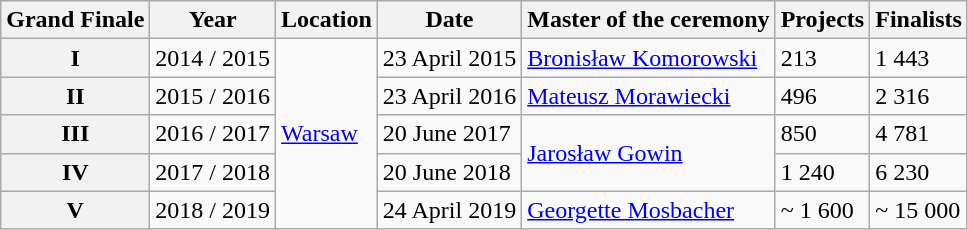<table class="wikitable">
<tr>
<th>Grand Finale</th>
<th>Year</th>
<th>Location</th>
<th>Date</th>
<th><strong>Master of the ceremony</strong></th>
<th>Projects</th>
<th>Finalists</th>
</tr>
<tr>
<th>I</th>
<td>2014 / 2015</td>
<td rowspan="5"><a href='#'>Warsaw</a></td>
<td>23 April 2015</td>
<td><a href='#'>Bronisław Komorowski</a></td>
<td>213</td>
<td>1 443</td>
</tr>
<tr>
<th>II</th>
<td>2015 / 2016</td>
<td>23 April 2016</td>
<td><a href='#'>Mateusz Morawiecki</a></td>
<td>496</td>
<td>2 316</td>
</tr>
<tr>
<th>III</th>
<td>2016 / 2017</td>
<td>20 June 2017</td>
<td rowspan="2"><a href='#'>Jarosław Gowin</a></td>
<td>850</td>
<td>4 781</td>
</tr>
<tr>
<th>IV</th>
<td>2017 / 2018</td>
<td>20 June 2018</td>
<td>1 240</td>
<td>6 230</td>
</tr>
<tr>
<th>V</th>
<td>2018 / 2019</td>
<td>24 April 2019</td>
<td><a href='#'>Georgette Mosbacher</a></td>
<td>~ 1 600</td>
<td>~ 15 000</td>
</tr>
</table>
